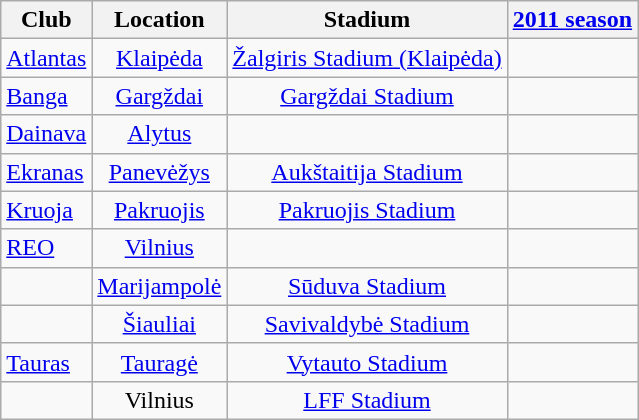<table class="wikitable sortable" style="text-align:center;">
<tr>
<th>Club</th>
<th>Location</th>
<th>Stadium</th>
<th><a href='#'>2011 season</a></th>
</tr>
<tr>
<td style="text-align:left;"><a href='#'>Atlantas</a></td>
<td><a href='#'>Klaipėda</a></td>
<td><a href='#'>Žalgiris Stadium (Klaipėda)</a></td>
<td></td>
</tr>
<tr>
<td style="text-align:left;"><a href='#'>Banga</a></td>
<td><a href='#'>Gargždai</a></td>
<td><a href='#'>Gargždai Stadium</a></td>
<td></td>
</tr>
<tr>
<td style="text-align:left;"><a href='#'>Dainava</a></td>
<td><a href='#'>Alytus</a></td>
<td></td>
<td></td>
</tr>
<tr>
<td style="text-align:left;"><a href='#'>Ekranas</a></td>
<td><a href='#'>Panevėžys</a></td>
<td><a href='#'>Aukštaitija Stadium</a></td>
<td></td>
</tr>
<tr>
<td style="text-align:left;"><a href='#'>Kruoja</a></td>
<td><a href='#'>Pakruojis</a></td>
<td><a href='#'>Pakruojis Stadium</a></td>
<td></td>
</tr>
<tr>
<td style="text-align:left;"><a href='#'>REO</a></td>
<td><a href='#'>Vilnius</a></td>
<td></td>
<td></td>
</tr>
<tr>
<td style="text-align:left;"></td>
<td><a href='#'>Marijampolė</a></td>
<td><a href='#'>Sūduva Stadium</a></td>
<td></td>
</tr>
<tr>
<td style="text-align:left;"></td>
<td><a href='#'>Šiauliai</a></td>
<td><a href='#'>Savivaldybė Stadium</a></td>
<td></td>
</tr>
<tr>
<td style="text-align:left;"><a href='#'>Tauras</a></td>
<td><a href='#'>Tauragė</a></td>
<td><a href='#'>Vytauto Stadium</a></td>
<td></td>
</tr>
<tr>
<td style="text-align:left;"></td>
<td>Vilnius</td>
<td><a href='#'>LFF Stadium</a></td>
<td></td>
</tr>
</table>
